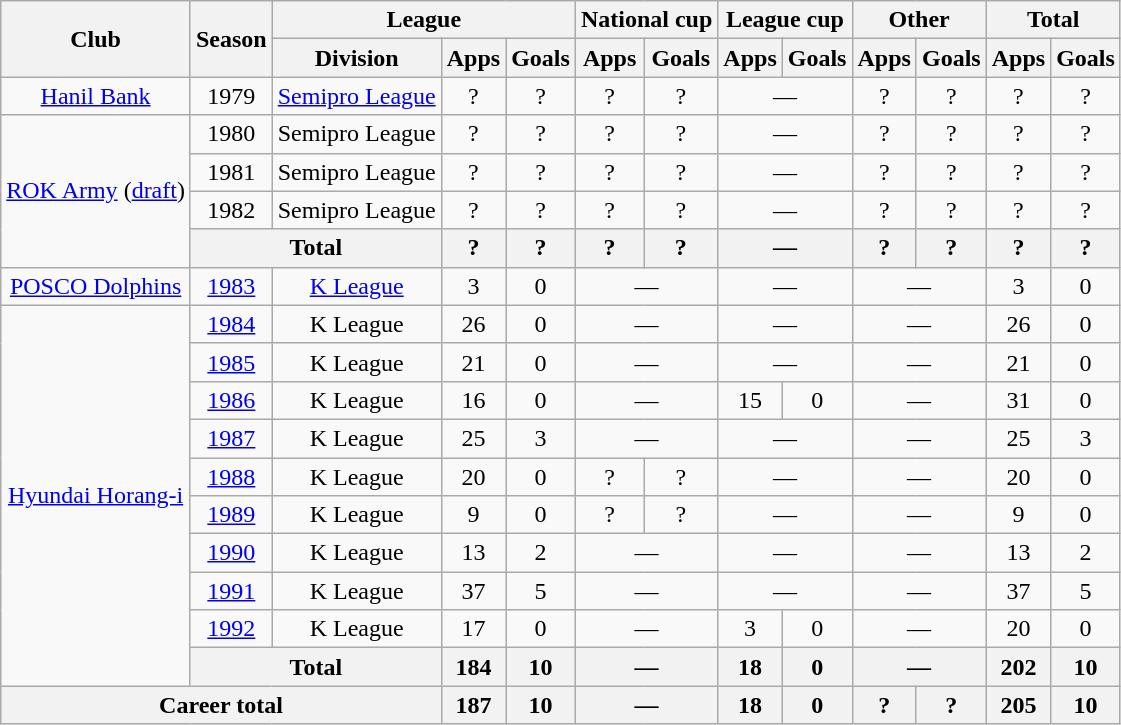<table class="wikitable" style="text-align:center;">
<tr>
<th rowspan="2">Club</th>
<th rowspan="2">Season</th>
<th colspan="3">League</th>
<th colspan="2">National cup</th>
<th colspan="2">League cup</th>
<th colspan="2">Other</th>
<th colspan="2">Total</th>
</tr>
<tr>
<th>Division</th>
<th>Apps</th>
<th>Goals</th>
<th>Apps</th>
<th>Goals</th>
<th>Apps</th>
<th>Goals</th>
<th>Apps</th>
<th>Goals</th>
<th>Apps</th>
<th>Goals</th>
</tr>
<tr>
<td><a href='#'>Hanil Bank</a></td>
<td>1979</td>
<td><a href='#'>Semipro League</a></td>
<td>?</td>
<td>?</td>
<td>?</td>
<td>?</td>
<td colspan="2">—</td>
<td>?</td>
<td>?</td>
<td>?</td>
<td>?</td>
</tr>
<tr>
<td rowspan="4"><a href='#'>ROK Army</a> (<a href='#'>draft</a>)</td>
<td>1980</td>
<td>Semipro League</td>
<td>?</td>
<td>?</td>
<td>?</td>
<td>?</td>
<td colspan="2">—</td>
<td>?</td>
<td>?</td>
<td>?</td>
<td>?</td>
</tr>
<tr>
<td>1981</td>
<td>Semipro League</td>
<td>?</td>
<td>?</td>
<td>?</td>
<td>?</td>
<td colspan="2">—</td>
<td>?</td>
<td>?</td>
<td>?</td>
<td>?</td>
</tr>
<tr>
<td>1982</td>
<td>Semipro League</td>
<td>?</td>
<td>?</td>
<td>?</td>
<td>?</td>
<td colspan="2">—</td>
<td>?</td>
<td>?</td>
<td>?</td>
<td>?</td>
</tr>
<tr>
<th colspan="2">Total</th>
<th>?</th>
<th>?</th>
<th>?</th>
<th>?</th>
<th colspan="2">—</th>
<th>?</th>
<th>?</th>
<th>?</th>
<th>?</th>
</tr>
<tr>
<td><a href='#'>POSCO Dolphins</a></td>
<td><a href='#'>1983</a></td>
<td><a href='#'>K League</a></td>
<td>3</td>
<td>0</td>
<td colspan="2">—</td>
<td colspan="2">—</td>
<td colspan="2">—</td>
<td>3</td>
<td>0</td>
</tr>
<tr>
<td rowspan="10"><a href='#'>Hyundai Horang-i</a></td>
<td align="center"><a href='#'>1984</a></td>
<td>K League</td>
<td>26</td>
<td>0</td>
<td colspan="2">—</td>
<td colspan="2">—</td>
<td colspan="2">—</td>
<td>26</td>
<td>0</td>
</tr>
<tr>
<td align="center"><a href='#'>1985</a></td>
<td>K League</td>
<td>21</td>
<td>0</td>
<td colspan="2">—</td>
<td colspan="2">—</td>
<td colspan="2">—</td>
<td>21</td>
<td>0</td>
</tr>
<tr>
<td align="center"><a href='#'>1986</a></td>
<td>K League</td>
<td>16</td>
<td>0</td>
<td colspan="2">—</td>
<td>15</td>
<td>0</td>
<td colspan="2">—</td>
<td>31</td>
<td>0</td>
</tr>
<tr>
<td align="center"><a href='#'>1987</a></td>
<td>K League</td>
<td>25</td>
<td>3</td>
<td colspan="2">—</td>
<td colspan="2">—</td>
<td colspan="2">—</td>
<td>25</td>
<td>3</td>
</tr>
<tr>
<td align="center"><a href='#'>1988</a></td>
<td>K League</td>
<td>20</td>
<td>0</td>
<td>?</td>
<td>?</td>
<td colspan="2">—</td>
<td colspan="2">—</td>
<td>20</td>
<td>0</td>
</tr>
<tr>
<td align="center"><a href='#'>1989</a></td>
<td>K League</td>
<td>9</td>
<td>0</td>
<td>?</td>
<td>?</td>
<td colspan="2">—</td>
<td colspan="2">—</td>
<td>9</td>
<td>0</td>
</tr>
<tr>
<td align="center"><a href='#'>1990</a></td>
<td>K League</td>
<td>13</td>
<td>2</td>
<td colspan="2">—</td>
<td colspan="2">—</td>
<td colspan="2">—</td>
<td>13</td>
<td>2</td>
</tr>
<tr>
<td align="center"><a href='#'>1991</a></td>
<td>K League</td>
<td>37</td>
<td>5</td>
<td colspan="2">—</td>
<td colspan="2">—</td>
<td colspan="2">—</td>
<td>37</td>
<td>5</td>
</tr>
<tr>
<td align="center"><a href='#'>1992</a></td>
<td>K League</td>
<td>17</td>
<td>0</td>
<td colspan="2">—</td>
<td>3</td>
<td>0</td>
<td colspan="2">—</td>
<td>20</td>
<td>0</td>
</tr>
<tr>
<th colspan="2">Total</th>
<th>184</th>
<th>10</th>
<th colspan="2">—</th>
<th>18</th>
<th>0</th>
<th colspan="2">—</th>
<th>202</th>
<th>10</th>
</tr>
<tr>
<th colspan="3">Career total</th>
<th>187</th>
<th>10</th>
<th colspan="2">—</th>
<th>18</th>
<th>0</th>
<th>?</th>
<th>?</th>
<th>205</th>
<th>10</th>
</tr>
</table>
